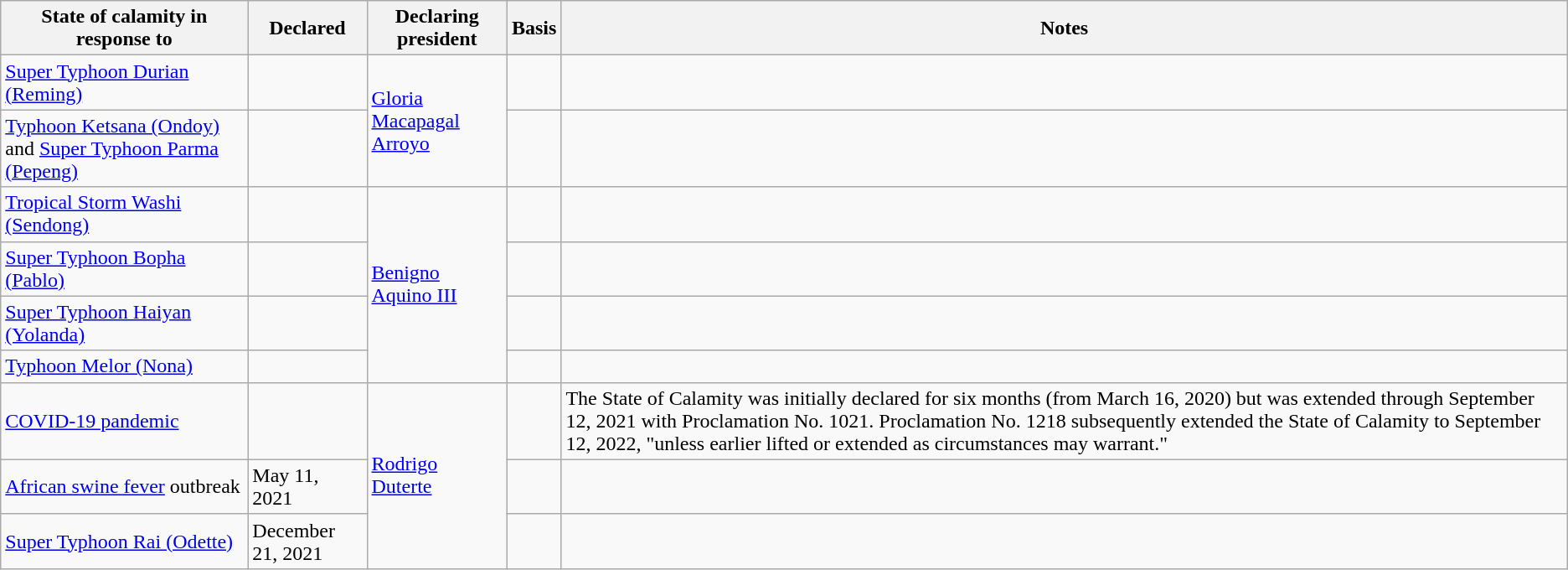<table class="wikitable">
<tr>
<th>State of calamity in response to</th>
<th>Declared</th>
<th>Declaring president</th>
<th>Basis</th>
<th>Notes</th>
</tr>
<tr>
<td><a href='#'>Super Typhoon Durian (Reming)</a></td>
<td></td>
<td rowspan="2"><a href='#'>Gloria Macapagal Arroyo</a></td>
<td></td>
<td></td>
</tr>
<tr>
<td><a href='#'>Typhoon Ketsana (Ondoy)</a> and <a href='#'>Super Typhoon Parma (Pepeng)</a></td>
<td></td>
<td></td>
<td></td>
</tr>
<tr>
<td><a href='#'>Tropical Storm Washi (Sendong)</a></td>
<td></td>
<td rowspan="4"><a href='#'>Benigno Aquino III</a></td>
<td></td>
<td></td>
</tr>
<tr>
<td><a href='#'>Super Typhoon Bopha (Pablo)</a></td>
<td></td>
<td></td>
<td></td>
</tr>
<tr>
<td><a href='#'>Super Typhoon Haiyan (Yolanda)</a></td>
<td></td>
<td></td>
<td></td>
</tr>
<tr>
<td><a href='#'>Typhoon Melor (Nona)</a></td>
<td></td>
<td></td>
<td></td>
</tr>
<tr>
<td><a href='#'>COVID-19 pandemic</a></td>
<td></td>
<td rowspan="3"><a href='#'>Rodrigo Duterte</a></td>
<td></td>
<td>The State of Calamity was initially declared for six months (from March 16, 2020) but was extended through September 12, 2021 with Proclamation No. 1021. Proclamation No. 1218 subsequently extended the State of Calamity to September 12, 2022, "unless earlier lifted or extended as circumstances may warrant."</td>
</tr>
<tr>
<td><a href='#'>African swine fever</a> outbreak</td>
<td>May 11, 2021</td>
<td></td>
<td></td>
</tr>
<tr>
<td><a href='#'>Super Typhoon Rai (Odette)</a></td>
<td>December 21, 2021</td>
<td></td>
<td></td>
</tr>
</table>
